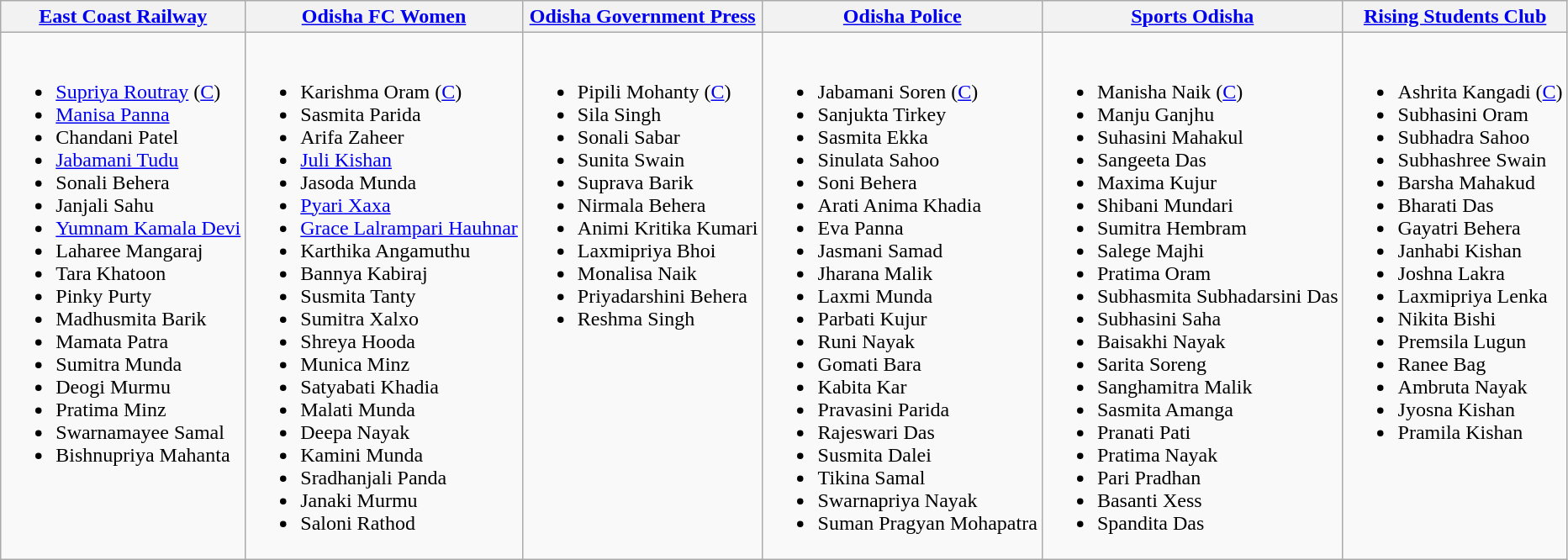<table class="wikitable">
<tr>
<th><a href='#'>East Coast Railway</a></th>
<th><a href='#'>Odisha FC Women</a></th>
<th><a href='#'>Odisha Government Press</a></th>
<th><a href='#'>Odisha Police</a></th>
<th><a href='#'>Sports Odisha</a></th>
<th><a href='#'>Rising Students Club</a></th>
</tr>
<tr>
<td valign=top><br><ul><li><a href='#'>Supriya Routray</a> (<a href='#'>C</a>)</li><li><a href='#'>Manisa Panna</a></li><li>Chandani Patel</li><li><a href='#'>Jabamani Tudu</a></li><li>Sonali Behera</li><li>Janjali Sahu</li><li><a href='#'>Yumnam Kamala Devi</a></li><li>Laharee Mangaraj</li><li>Tara Khatoon</li><li>Pinky Purty</li><li>Madhusmita Barik</li><li>Mamata Patra</li><li>Sumitra Munda</li><li>Deogi Murmu</li><li>Pratima Minz</li><li>Swarnamayee Samal</li><li>Bishnupriya Mahanta</li></ul></td>
<td valign=top><br><ul><li>Karishma Oram (<a href='#'>C</a>)</li><li>Sasmita Parida</li><li>Arifa Zaheer</li><li><a href='#'>Juli Kishan</a></li><li>Jasoda Munda</li><li><a href='#'>Pyari Xaxa</a></li><li><a href='#'>Grace Lalrampari Hauhnar</a></li><li>Karthika Angamuthu</li><li>Bannya Kabiraj</li><li>Susmita Tanty</li><li>Sumitra Xalxo</li><li>Shreya Hooda</li><li>Munica Minz</li><li>Satyabati Khadia</li><li>Malati Munda</li><li>Deepa Nayak</li><li>Kamini Munda</li><li>Sradhanjali Panda</li><li>Janaki Murmu</li><li>Saloni Rathod</li></ul></td>
<td valign=top><br><ul><li>Pipili Mohanty (<a href='#'>C</a>)</li><li>Sila Singh</li><li>Sonali Sabar</li><li>Sunita Swain</li><li>Suprava Barik</li><li>Nirmala Behera</li><li>Animi Kritika Kumari</li><li>Laxmipriya Bhoi</li><li>Monalisa Naik</li><li>Priyadarshini Behera</li><li>Reshma Singh</li></ul></td>
<td valign=top><br><ul><li>Jabamani Soren (<a href='#'>C</a>)</li><li>Sanjukta Tirkey</li><li>Sasmita Ekka</li><li>Sinulata Sahoo</li><li>Soni Behera</li><li>Arati Anima Khadia</li><li>Eva Panna</li><li>Jasmani Samad</li><li>Jharana Malik</li><li>Laxmi Munda</li><li>Parbati Kujur</li><li>Runi Nayak</li><li>Gomati Bara</li><li>Kabita Kar</li><li>Pravasini Parida</li><li>Rajeswari Das</li><li>Susmita Dalei</li><li>Tikina Samal</li><li>Swarnapriya Nayak</li><li>Suman Pragyan Mohapatra</li></ul></td>
<td valign=top><br><ul><li>Manisha Naik (<a href='#'>C</a>)</li><li>Manju Ganjhu</li><li>Suhasini Mahakul</li><li>Sangeeta Das</li><li>Maxima Kujur</li><li>Shibani Mundari</li><li>Sumitra Hembram</li><li>Salege Majhi</li><li>Pratima Oram</li><li>Subhasmita Subhadarsini Das</li><li>Subhasini Saha</li><li>Baisakhi Nayak</li><li>Sarita Soreng</li><li>Sanghamitra Malik</li><li>Sasmita Amanga</li><li>Pranati Pati</li><li>Pratima Nayak</li><li>Pari Pradhan</li><li>Basanti Xess</li><li>Spandita Das</li></ul></td>
<td valign=top><br><ul><li>Ashrita Kangadi (<a href='#'>C</a>)</li><li>Subhasini Oram</li><li>Subhadra Sahoo</li><li>Subhashree Swain</li><li>Barsha Mahakud</li><li>Bharati Das</li><li>Gayatri Behera</li><li>Janhabi Kishan</li><li>Joshna Lakra</li><li>Laxmipriya Lenka</li><li>Nikita Bishi</li><li>Premsila Lugun</li><li>Ranee Bag</li><li>Ambruta Nayak</li><li>Jyosna Kishan</li><li>Pramila Kishan</li></ul></td>
</tr>
</table>
